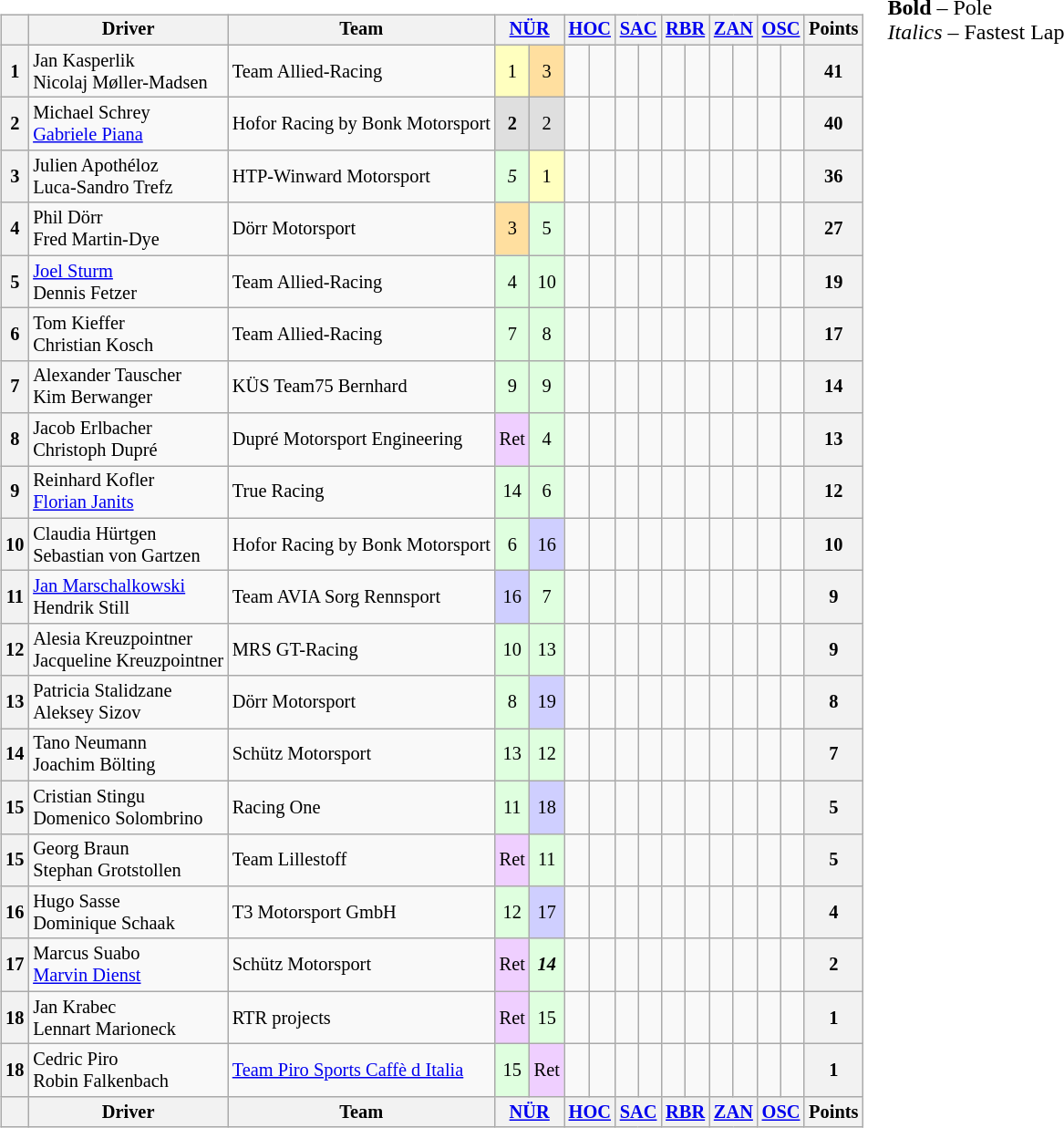<table>
<tr>
<td valign="top"><br><table class="wikitable" style="font-size: 85%; text-align:center;">
<tr>
<th></th>
<th>Driver</th>
<th>Team</th>
<th colspan=2><a href='#'>NÜR</a><br></th>
<th colspan=2><a href='#'>HOC</a><br></th>
<th colspan=2><a href='#'>SAC</a><br></th>
<th colspan=2><a href='#'>RBR</a><br></th>
<th colspan=2><a href='#'>ZAN</a><br></th>
<th colspan=2><a href='#'>OSC</a><br></th>
<th>Points</th>
</tr>
<tr>
<th>1</th>
<td align=left> Jan Kasperlik<br> Nicolaj Møller-Madsen</td>
<td align=left> Team Allied-Racing</td>
<td style="background:#FFFFBF;">1</td>
<td style="background:#FFDF9F;">3</td>
<td></td>
<td></td>
<td></td>
<td></td>
<td></td>
<td></td>
<td></td>
<td></td>
<td></td>
<td></td>
<th>41</th>
</tr>
<tr>
<th>2</th>
<td align=left> Michael Schrey<br> <a href='#'>Gabriele Piana</a></td>
<td align=left> Hofor Racing by Bonk Motorsport</td>
<td style="background:#DFDFDF;"><strong>2</strong></td>
<td style="background:#DFDFDF;">2</td>
<td></td>
<td></td>
<td></td>
<td></td>
<td></td>
<td></td>
<td></td>
<td></td>
<td></td>
<td></td>
<th>40</th>
</tr>
<tr>
<th>3</th>
<td align=left> Julien Apothéloz<br> Luca-Sandro Trefz</td>
<td align=left> HTP-Winward Motorsport</td>
<td style="background:#DFFFDF;"><em>5</em></td>
<td style="background:#FFFFBF;">1</td>
<td></td>
<td></td>
<td></td>
<td></td>
<td></td>
<td></td>
<td></td>
<td></td>
<td></td>
<td></td>
<th>36</th>
</tr>
<tr>
<th>4</th>
<td align=left> Phil Dörr<br> Fred Martin-Dye</td>
<td align=left> Dörr Motorsport</td>
<td style="background:#FFDF9F;">3</td>
<td style="background:#DFFFDF;">5</td>
<td></td>
<td></td>
<td></td>
<td></td>
<td></td>
<td></td>
<td></td>
<td></td>
<td></td>
<td></td>
<th>27</th>
</tr>
<tr>
<th>5</th>
<td align=left> <a href='#'>Joel Sturm</a><br> Dennis Fetzer</td>
<td align=left> Team Allied-Racing</td>
<td style="background:#DFFFDF;">4</td>
<td style="background:#DFFFDF;">10</td>
<td></td>
<td></td>
<td></td>
<td></td>
<td></td>
<td></td>
<td></td>
<td></td>
<td></td>
<td></td>
<th>19</th>
</tr>
<tr>
<th>6</th>
<td align=left> Tom Kieffer<br> Christian Kosch</td>
<td align=left> Team Allied-Racing</td>
<td style="background:#DFFFDF;">7</td>
<td style="background:#DFFFDF;">8</td>
<td></td>
<td></td>
<td></td>
<td></td>
<td></td>
<td></td>
<td></td>
<td></td>
<td></td>
<td></td>
<th>17</th>
</tr>
<tr>
<th>7</th>
<td align=left> Alexander Tauscher<br> Kim Berwanger</td>
<td align=left> KÜS Team75 Bernhard</td>
<td style="background:#DFFFDF;">9</td>
<td style="background:#DFFFDF;">9</td>
<td></td>
<td></td>
<td></td>
<td></td>
<td></td>
<td></td>
<td></td>
<td></td>
<td></td>
<td></td>
<th>14</th>
</tr>
<tr>
<th>8</th>
<td align=left> Jacob Erlbacher<br> Christoph Dupré</td>
<td align=left> Dupré Motorsport Engineering</td>
<td style="background:#EFCFFF;">Ret</td>
<td style="background:#DFFFDF;">4</td>
<td></td>
<td></td>
<td></td>
<td></td>
<td></td>
<td></td>
<td></td>
<td></td>
<td></td>
<td></td>
<th>13</th>
</tr>
<tr>
<th>9</th>
<td align=left> Reinhard Kofler<br> <a href='#'>Florian Janits</a></td>
<td align=left> True Racing</td>
<td style="background:#DFFFDF;">14</td>
<td style="background:#DFFFDF;">6</td>
<td></td>
<td></td>
<td></td>
<td></td>
<td></td>
<td></td>
<td></td>
<td></td>
<td></td>
<td></td>
<th>12</th>
</tr>
<tr>
<th>10</th>
<td align=left> Claudia Hürtgen<br> Sebastian von Gartzen</td>
<td align=left> Hofor Racing by Bonk Motorsport</td>
<td style="background:#DFFFDF;">6</td>
<td style="background:#CFCFFF;">16</td>
<td></td>
<td></td>
<td></td>
<td></td>
<td></td>
<td></td>
<td></td>
<td></td>
<td></td>
<td></td>
<th>10</th>
</tr>
<tr>
<th>11</th>
<td align=left> <a href='#'>Jan Marschalkowski</a><br> Hendrik Still</td>
<td align=left> Team AVIA Sorg Rennsport</td>
<td style="background:#CFCFFF;">16</td>
<td style="background:#DFFFDF;">7</td>
<td></td>
<td></td>
<td></td>
<td></td>
<td></td>
<td></td>
<td></td>
<td></td>
<td></td>
<td></td>
<th>9</th>
</tr>
<tr>
<th>12</th>
<td align=left> Alesia Kreuzpointner<br> Jacqueline Kreuzpointner</td>
<td align=left> MRS GT-Racing</td>
<td style="background:#DFFFDF;">10</td>
<td style="background:#DFFFDF;">13</td>
<td></td>
<td></td>
<td></td>
<td></td>
<td></td>
<td></td>
<td></td>
<td></td>
<td></td>
<td></td>
<th>9</th>
</tr>
<tr>
<th>13</th>
<td align=left> Patricia Stalidzane<br> Aleksey Sizov</td>
<td align=left> Dörr Motorsport</td>
<td style="background:#DFFFDF;">8</td>
<td style="background:#CFCFFF;">19</td>
<td></td>
<td></td>
<td></td>
<td></td>
<td></td>
<td></td>
<td></td>
<td></td>
<td></td>
<td></td>
<th>8</th>
</tr>
<tr>
<th>14</th>
<td align=left> Tano Neumann<br> Joachim Bölting</td>
<td align=left> Schütz Motorsport</td>
<td style="background:#DFFFDF;">13</td>
<td style="background:#DFFFDF;">12</td>
<td></td>
<td></td>
<td></td>
<td></td>
<td></td>
<td></td>
<td></td>
<td></td>
<td></td>
<td></td>
<th>7</th>
</tr>
<tr>
<th>15</th>
<td align=left> Cristian Stingu<br> Domenico Solombrino</td>
<td align=left> Racing One</td>
<td style="background:#DFFFDF;">11</td>
<td style="background:#CFCFFF;">18</td>
<td></td>
<td></td>
<td></td>
<td></td>
<td></td>
<td></td>
<td></td>
<td></td>
<td></td>
<td></td>
<th>5</th>
</tr>
<tr>
<th>15</th>
<td align=left> Georg Braun<br> Stephan Grotstollen</td>
<td align=left> Team Lillestoff</td>
<td style="background:#EFCFFF;">Ret</td>
<td style="background:#DFFFDF;">11</td>
<td></td>
<td></td>
<td></td>
<td></td>
<td></td>
<td></td>
<td></td>
<td></td>
<td></td>
<td></td>
<th>5</th>
</tr>
<tr>
<th>16</th>
<td align=left> Hugo Sasse<br> Dominique Schaak</td>
<td align=left> T3 Motorsport GmbH</td>
<td style="background:#DFFFDF;">12</td>
<td style="background:#CFCFFF;">17</td>
<td></td>
<td></td>
<td></td>
<td></td>
<td></td>
<td></td>
<td></td>
<td></td>
<td></td>
<td></td>
<th>4</th>
</tr>
<tr>
<th>17</th>
<td align=left> Marcus Suabo<br> <a href='#'>Marvin Dienst</a></td>
<td align=left> Schütz Motorsport</td>
<td style="background:#EFCFFF;">Ret</td>
<td style="background:#DFFFDF;"><strong><em>14</em></strong></td>
<td></td>
<td></td>
<td></td>
<td></td>
<td></td>
<td></td>
<td></td>
<td></td>
<td></td>
<td></td>
<th>2</th>
</tr>
<tr>
<th>18</th>
<td align=left> Jan Krabec<br> Lennart Marioneck</td>
<td align=left> RTR projects</td>
<td style="background:#EFCFFF;">Ret</td>
<td style="background:#DFFFDF;">15</td>
<td></td>
<td></td>
<td></td>
<td></td>
<td></td>
<td></td>
<td></td>
<td></td>
<td></td>
<td></td>
<th>1</th>
</tr>
<tr>
<th>18</th>
<td align=left> Cedric Piro<br> Robin Falkenbach</td>
<td align=left> <a href='#'>Team Piro Sports Caffè d Italia</a></td>
<td style="background:#DFFFDF;">15</td>
<td style="background:#EFCFFF;">Ret</td>
<td></td>
<td></td>
<td></td>
<td></td>
<td></td>
<td></td>
<td></td>
<td></td>
<td></td>
<td></td>
<th>1</th>
</tr>
<tr>
<th></th>
<th>Driver</th>
<th>Team</th>
<th colspan=2><a href='#'>NÜR</a><br></th>
<th colspan=2><a href='#'>HOC</a><br></th>
<th colspan=2><a href='#'>SAC</a><br></th>
<th colspan=2><a href='#'>RBR</a><br></th>
<th colspan=2><a href='#'>ZAN</a><br></th>
<th colspan=2><a href='#'>OSC</a><br></th>
<th>Points</th>
</tr>
</table>
</td>
<td valign="top"><br>
<span><strong>Bold</strong> – Pole<br>
<em>Italics</em> – Fastest Lap</span></td>
</tr>
</table>
